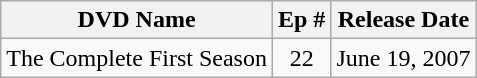<table class="wikitable">
<tr>
<th>DVD Name</th>
<th>Ep #</th>
<th>Release Date</th>
</tr>
<tr>
<td>The Complete First Season</td>
<td align="center">22</td>
<td>June 19, 2007</td>
</tr>
</table>
